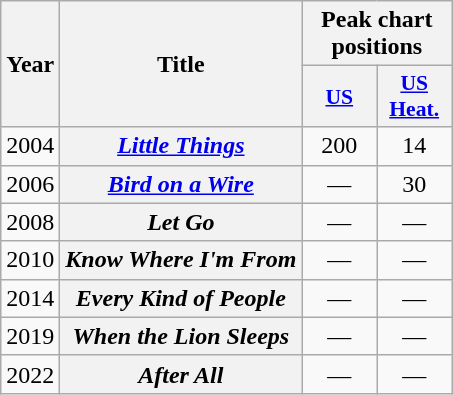<table class="wikitable plainrowheaders">
<tr>
<th scope="col" rowspan="2">Year</th>
<th scope="col" rowspan="2">Title</th>
<th scope="col" colspan="2">Peak chart positions</th>
</tr>
<tr>
<th scope="col" style="width:3em;font-size:90%"><a href='#'>US</a><br></th>
<th scope="col" style="width:3em;font-size:90%"><a href='#'>US<br>Heat.</a><br></th>
</tr>
<tr>
<td>2004</td>
<th scope="row"><em><a href='#'>Little Things</a></em></th>
<td align=center>200</td>
<td align=center>14</td>
</tr>
<tr>
<td>2006</td>
<th scope="row"><em><a href='#'>Bird on a Wire</a></em></th>
<td align=center>—</td>
<td align=center>30</td>
</tr>
<tr>
<td>2008</td>
<th scope="row"><em>Let Go</em></th>
<td align=center>—</td>
<td align=center>—</td>
</tr>
<tr>
<td>2010</td>
<th scope="row"><em>Know Where I'm From</em></th>
<td align=center>—</td>
<td align=center>—</td>
</tr>
<tr>
<td>2014</td>
<th scope="row"><em>Every Kind of People</em></th>
<td align=center>—</td>
<td align=center>—</td>
</tr>
<tr>
<td>2019</td>
<th scope="row"><em>When the Lion Sleeps</em></th>
<td align=center>—</td>
<td align=center>—</td>
</tr>
<tr>
<td>2022</td>
<th scope="row"><em>After All</em></th>
<td align=center>—</td>
<td align=center>—</td>
</tr>
</table>
